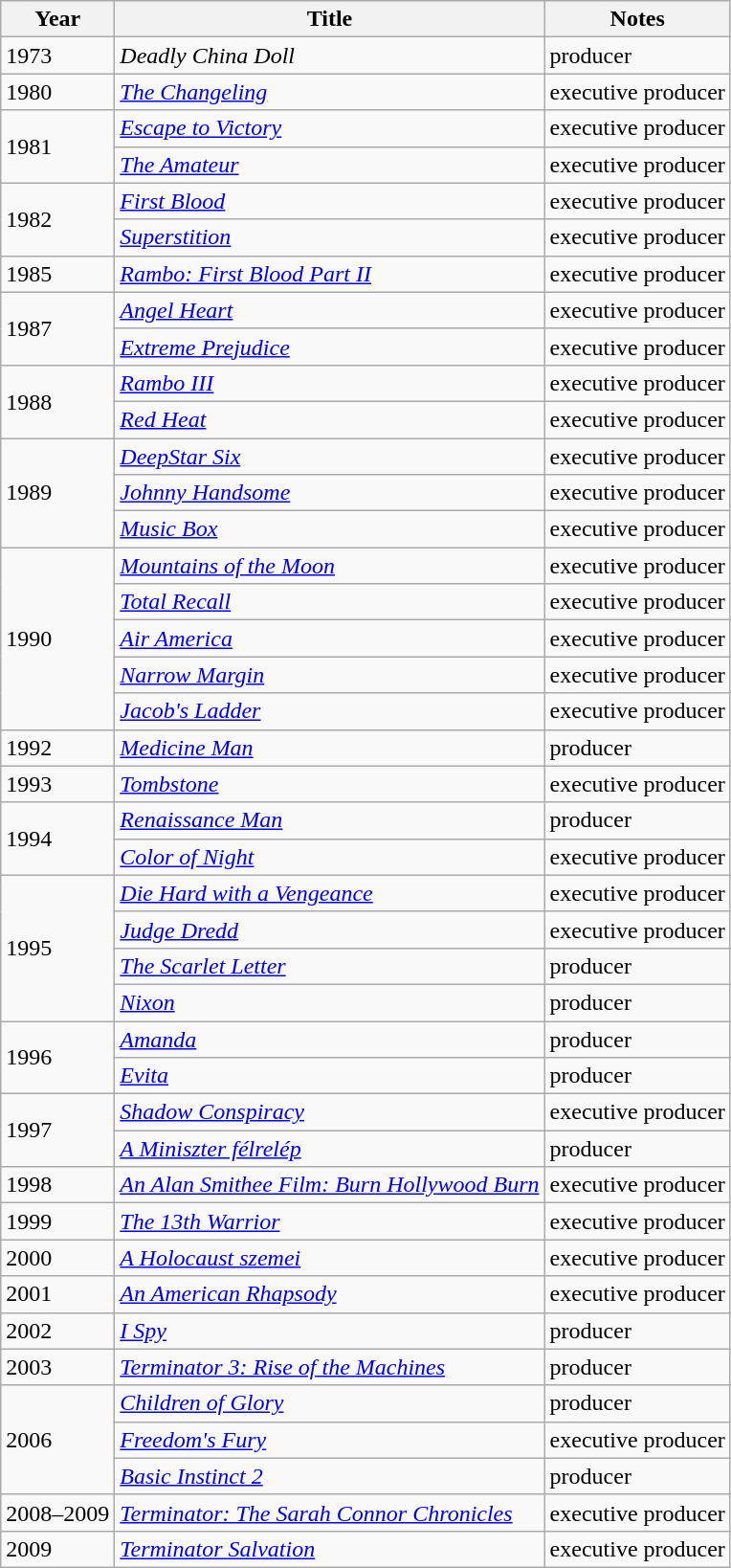<table class="wikitable sortable">
<tr>
<th>Year</th>
<th>Title</th>
<th>Notes</th>
</tr>
<tr>
<td>1973</td>
<td><em>Deadly China Doll</em></td>
<td>producer</td>
</tr>
<tr>
<td>1980</td>
<td><em><a href='#'>The Changeling</a></em></td>
<td>executive producer</td>
</tr>
<tr>
<td rowspan="2">1981</td>
<td><em><a href='#'>Escape to Victory</a></em></td>
<td>executive producer</td>
</tr>
<tr>
<td><em><a href='#'>The Amateur</a></em></td>
<td>executive producer</td>
</tr>
<tr>
<td rowspan="2">1982</td>
<td><em><a href='#'>First Blood</a></em></td>
<td>executive producer</td>
</tr>
<tr>
<td><em><a href='#'>Superstition</a></em></td>
<td>executive producer</td>
</tr>
<tr>
<td>1985</td>
<td><em><a href='#'>Rambo: First Blood Part II</a></em></td>
<td>executive producer</td>
</tr>
<tr>
<td rowspan="2">1987</td>
<td><em><a href='#'>Angel Heart</a></em></td>
<td>executive producer</td>
</tr>
<tr>
<td><em><a href='#'>Extreme Prejudice</a></em></td>
<td>executive producer</td>
</tr>
<tr>
<td rowspan="2">1988</td>
<td><em><a href='#'>Rambo III</a></em></td>
<td>executive producer</td>
</tr>
<tr>
<td><em><a href='#'>Red Heat</a></em></td>
<td>executive producer</td>
</tr>
<tr>
<td rowspan="3">1989</td>
<td><em><a href='#'>DeepStar Six</a></em></td>
<td>executive producer</td>
</tr>
<tr>
<td><em><a href='#'>Johnny Handsome</a></em></td>
<td>executive producer</td>
</tr>
<tr>
<td><em><a href='#'>Music Box</a></em></td>
<td>executive producer</td>
</tr>
<tr>
<td rowspan="5">1990</td>
<td><em><a href='#'>Mountains of the Moon</a></em></td>
<td>executive producer</td>
</tr>
<tr>
<td><em><a href='#'>Total Recall</a></em></td>
<td>executive producer</td>
</tr>
<tr>
<td><em><a href='#'>Air America</a></em></td>
<td>executive producer</td>
</tr>
<tr>
<td><em><a href='#'>Narrow Margin</a></em></td>
<td>executive producer</td>
</tr>
<tr>
<td><em><a href='#'>Jacob's Ladder</a></em></td>
<td>executive producer</td>
</tr>
<tr>
<td>1992</td>
<td><em><a href='#'>Medicine Man</a></em></td>
<td>producer</td>
</tr>
<tr>
<td>1993</td>
<td><em><a href='#'>Tombstone</a></em></td>
<td>executive producer</td>
</tr>
<tr>
<td rowspan="2">1994</td>
<td><em><a href='#'>Renaissance Man</a></em></td>
<td>producer</td>
</tr>
<tr>
<td><em><a href='#'>Color of Night</a></em></td>
<td>executive producer</td>
</tr>
<tr>
<td rowspan="4">1995</td>
<td><em><a href='#'>Die Hard with a Vengeance</a></em></td>
<td>executive producer</td>
</tr>
<tr>
<td><em><a href='#'>Judge Dredd</a></em></td>
<td>executive producer</td>
</tr>
<tr>
<td><em><a href='#'>The Scarlet Letter</a></em></td>
<td>producer</td>
</tr>
<tr>
<td><em><a href='#'>Nixon</a></em></td>
<td>producer</td>
</tr>
<tr>
<td rowspan="2">1996</td>
<td><em><a href='#'>Amanda</a></em></td>
<td>producer</td>
</tr>
<tr>
<td><em><a href='#'>Evita</a></em></td>
<td>producer</td>
</tr>
<tr>
<td rowspan="2">1997</td>
<td><em><a href='#'>Shadow Conspiracy</a></em></td>
<td>executive producer</td>
</tr>
<tr>
<td><em><a href='#'>A Miniszter félrelép</a></em></td>
<td>producer</td>
</tr>
<tr>
<td>1998</td>
<td><em><a href='#'>An Alan Smithee Film: Burn Hollywood Burn</a></em></td>
<td>executive producer</td>
</tr>
<tr>
<td>1999</td>
<td><em><a href='#'>The 13th Warrior</a></em></td>
<td>executive producer</td>
</tr>
<tr>
<td>2000</td>
<td><em><a href='#'>A Holocaust szemei</a></em></td>
<td>executive producer</td>
</tr>
<tr>
<td>2001</td>
<td><em><a href='#'>An American Rhapsody</a></em></td>
<td>executive producer</td>
</tr>
<tr>
<td>2002</td>
<td><em><a href='#'>I Spy</a></em></td>
<td>producer</td>
</tr>
<tr>
<td>2003</td>
<td><em><a href='#'>Terminator 3: Rise of the Machines</a></em></td>
<td>producer</td>
</tr>
<tr>
<td rowspan="3">2006</td>
<td><em><a href='#'>Children of Glory</a></em></td>
<td>producer</td>
</tr>
<tr>
<td><em><a href='#'>Freedom's Fury</a></em></td>
<td>executive producer</td>
</tr>
<tr>
<td><em><a href='#'>Basic Instinct 2</a></em></td>
<td>producer</td>
</tr>
<tr>
<td>2008–2009</td>
<td><em><a href='#'>Terminator: The Sarah Connor Chronicles</a></em></td>
<td>executive producer</td>
</tr>
<tr>
<td>2009</td>
<td><em><a href='#'>Terminator Salvation</a></em></td>
<td>executive producer</td>
</tr>
</table>
